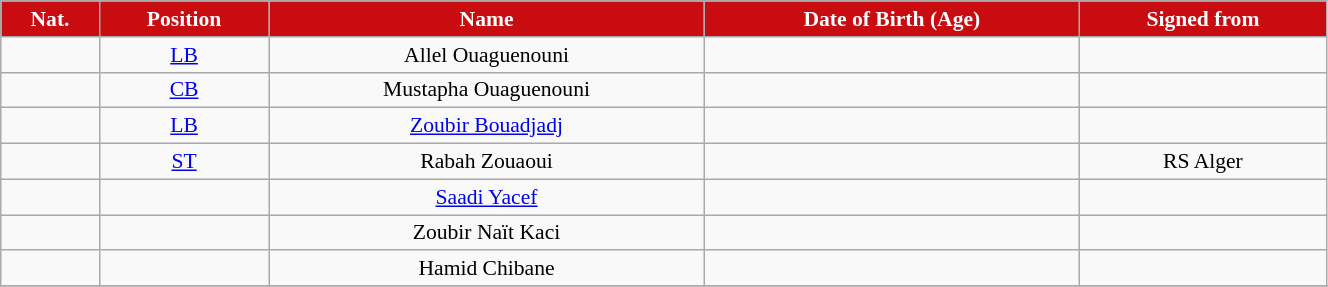<table class="wikitable" style="text-align:center; font-size:90%; width:70%">
<tr>
<th style="background:#c90c0f; color:white; text-align:center;">Nat.</th>
<th style="background:#c90c0f; color:white; text-align:center;">Position</th>
<th style="background:#c90c0f; color:white; text-align:center;">Name</th>
<th style="background:#c90c0f; color:white; text-align:center;">Date of Birth (Age)</th>
<th style="background:#c90c0f; color:white; text-align:center;">Signed from</th>
</tr>
<tr>
<td></td>
<td><a href='#'>LB</a></td>
<td>Allel Ouaguenouni</td>
<td></td>
<td></td>
</tr>
<tr>
<td></td>
<td><a href='#'>CB</a></td>
<td>Mustapha Ouaguenouni</td>
<td></td>
<td></td>
</tr>
<tr>
<td></td>
<td><a href='#'>LB</a></td>
<td><a href='#'>Zoubir Bouadjadj</a></td>
<td></td>
<td></td>
</tr>
<tr>
<td></td>
<td><a href='#'>ST</a></td>
<td>Rabah Zouaoui</td>
<td></td>
<td> RS Alger</td>
</tr>
<tr>
<td></td>
<td></td>
<td><a href='#'>Saadi Yacef</a></td>
<td></td>
<td></td>
</tr>
<tr>
<td></td>
<td></td>
<td>Zoubir Naït Kaci</td>
<td></td>
<td></td>
</tr>
<tr>
<td></td>
<td></td>
<td>Hamid Chibane</td>
<td></td>
<td></td>
</tr>
<tr>
</tr>
</table>
